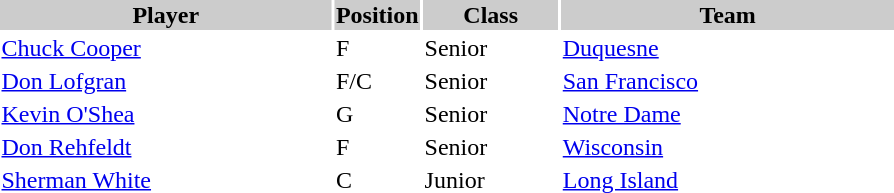<table style="width:600px" "border:'1' 'solid' 'gray'">
<tr>
<th style="background:#CCCCCC;width:40%">Player</th>
<th style="background:#CCCCCC;width:4%">Position</th>
<th style="background:#CCCCCC;width:16%">Class</th>
<th style="background:#CCCCCC;width:40%">Team</th>
</tr>
<tr>
<td><a href='#'>Chuck Cooper</a></td>
<td>F</td>
<td>Senior</td>
<td><a href='#'>Duquesne</a></td>
</tr>
<tr>
<td><a href='#'>Don Lofgran</a></td>
<td>F/C</td>
<td>Senior</td>
<td><a href='#'>San Francisco</a></td>
</tr>
<tr>
<td><a href='#'>Kevin O'Shea</a></td>
<td>G</td>
<td>Senior</td>
<td><a href='#'>Notre Dame</a></td>
</tr>
<tr>
<td><a href='#'>Don Rehfeldt</a></td>
<td>F</td>
<td>Senior</td>
<td><a href='#'>Wisconsin</a></td>
</tr>
<tr>
<td><a href='#'>Sherman White</a></td>
<td>C</td>
<td>Junior</td>
<td><a href='#'>Long Island</a></td>
</tr>
</table>
